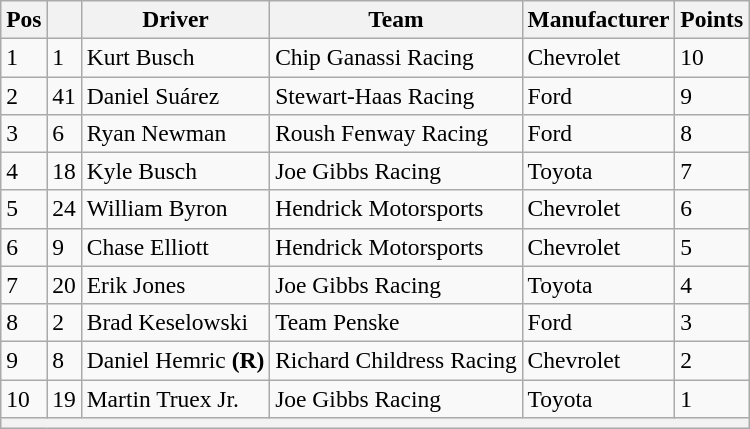<table class="wikitable" style="font-size:98%">
<tr>
<th>Pos</th>
<th></th>
<th>Driver</th>
<th>Team</th>
<th>Manufacturer</th>
<th>Points</th>
</tr>
<tr>
<td>1</td>
<td>1</td>
<td>Kurt Busch</td>
<td>Chip Ganassi Racing</td>
<td>Chevrolet</td>
<td>10</td>
</tr>
<tr>
<td>2</td>
<td>41</td>
<td>Daniel Suárez</td>
<td>Stewart-Haas Racing</td>
<td>Ford</td>
<td>9</td>
</tr>
<tr>
<td>3</td>
<td>6</td>
<td>Ryan Newman</td>
<td>Roush Fenway Racing</td>
<td>Ford</td>
<td>8</td>
</tr>
<tr>
<td>4</td>
<td>18</td>
<td>Kyle Busch</td>
<td>Joe Gibbs Racing</td>
<td>Toyota</td>
<td>7</td>
</tr>
<tr>
<td>5</td>
<td>24</td>
<td>William Byron</td>
<td>Hendrick Motorsports</td>
<td>Chevrolet</td>
<td>6</td>
</tr>
<tr>
<td>6</td>
<td>9</td>
<td>Chase Elliott</td>
<td>Hendrick Motorsports</td>
<td>Chevrolet</td>
<td>5</td>
</tr>
<tr>
<td>7</td>
<td>20</td>
<td>Erik Jones</td>
<td>Joe Gibbs Racing</td>
<td>Toyota</td>
<td>4</td>
</tr>
<tr>
<td>8</td>
<td>2</td>
<td>Brad Keselowski</td>
<td>Team Penske</td>
<td>Ford</td>
<td>3</td>
</tr>
<tr>
<td>9</td>
<td>8</td>
<td>Daniel Hemric <strong>(R)</strong></td>
<td>Richard Childress Racing</td>
<td>Chevrolet</td>
<td>2</td>
</tr>
<tr>
<td>10</td>
<td>19</td>
<td>Martin Truex Jr.</td>
<td>Joe Gibbs Racing</td>
<td>Toyota</td>
<td>1</td>
</tr>
<tr>
<th colspan="6"></th>
</tr>
</table>
